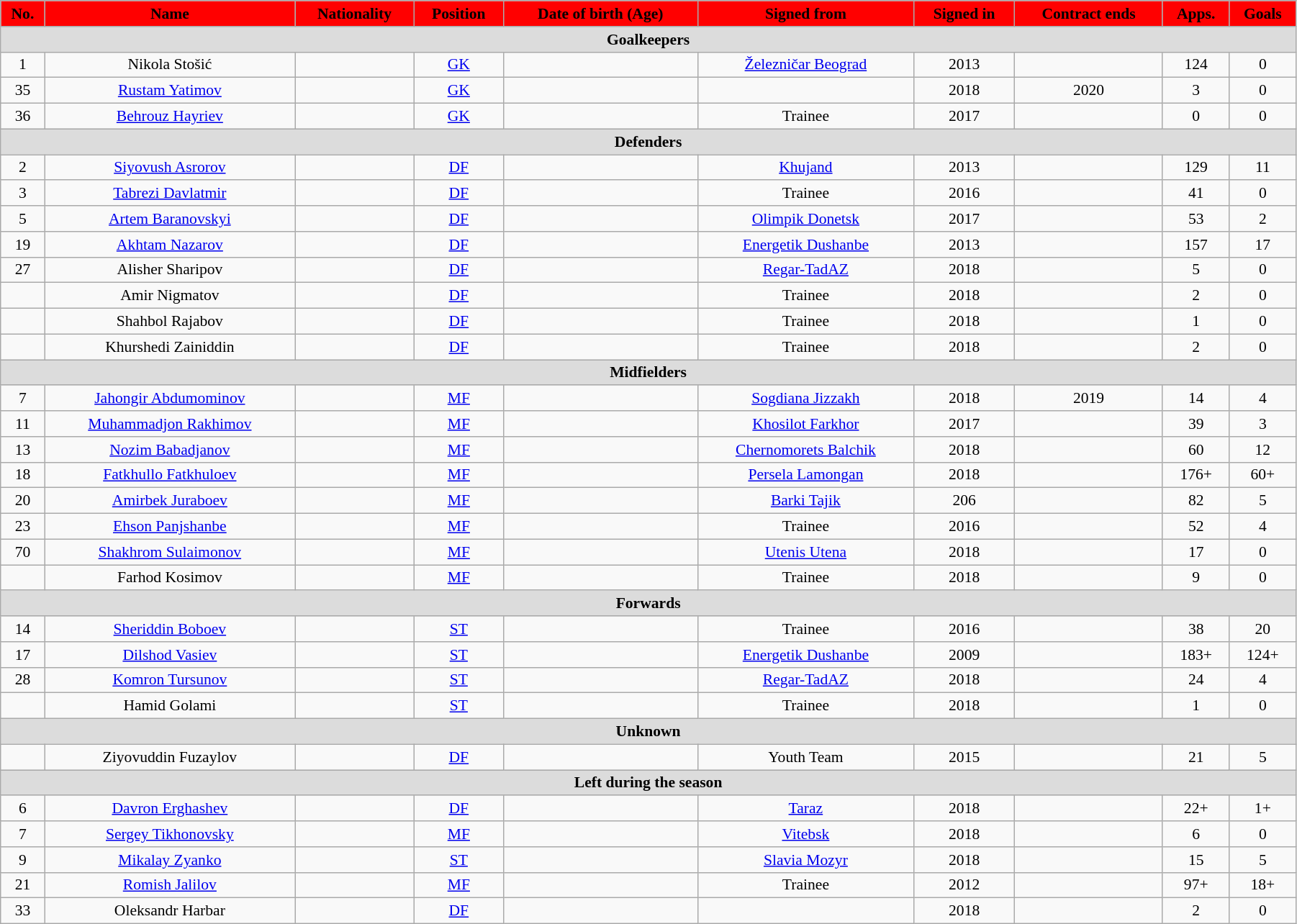<table class="wikitable"  style="text-align:center; font-size:90%; width:95%;">
<tr>
<th style="background:#FF0000; color:#000000; text-align:center;">No.</th>
<th style="background:#FF0000; color:#000000; text-align:center;">Name</th>
<th style="background:#FF0000; color:#000000; text-align:center;">Nationality</th>
<th style="background:#FF0000; color:#000000; text-align:center;">Position</th>
<th style="background:#FF0000; color:#000000; text-align:center;">Date of birth (Age)</th>
<th style="background:#FF0000; color:#000000; text-align:center;">Signed from</th>
<th style="background:#FF0000; color:#000000; text-align:center;">Signed in</th>
<th style="background:#FF0000; color:#000000; text-align:center;">Contract ends</th>
<th style="background:#FF0000; color:#000000; text-align:center;">Apps.</th>
<th style="background:#FF0000; color:#000000; text-align:center;">Goals</th>
</tr>
<tr>
<th colspan="11"  style="background:#dcdcdc; text-align:center;">Goalkeepers</th>
</tr>
<tr>
<td>1</td>
<td>Nikola Stošić</td>
<td></td>
<td><a href='#'>GK</a></td>
<td></td>
<td><a href='#'>Železničar Beograd</a></td>
<td>2013</td>
<td></td>
<td>124</td>
<td>0</td>
</tr>
<tr>
<td>35</td>
<td><a href='#'>Rustam Yatimov</a></td>
<td></td>
<td><a href='#'>GK</a></td>
<td></td>
<td></td>
<td>2018</td>
<td>2020</td>
<td>3</td>
<td>0</td>
</tr>
<tr>
<td>36</td>
<td><a href='#'>Behrouz Hayriev</a></td>
<td></td>
<td><a href='#'>GK</a></td>
<td></td>
<td>Trainee</td>
<td>2017</td>
<td></td>
<td>0</td>
<td>0</td>
</tr>
<tr>
<th colspan="11"  style="background:#dcdcdc; text-align:center;">Defenders</th>
</tr>
<tr>
<td>2</td>
<td><a href='#'>Siyovush Asrorov</a></td>
<td></td>
<td><a href='#'>DF</a></td>
<td></td>
<td><a href='#'>Khujand</a></td>
<td>2013</td>
<td></td>
<td>129</td>
<td>11</td>
</tr>
<tr>
<td>3</td>
<td><a href='#'>Tabrezi Davlatmir</a></td>
<td></td>
<td><a href='#'>DF</a></td>
<td></td>
<td>Trainee</td>
<td>2016</td>
<td></td>
<td>41</td>
<td>0</td>
</tr>
<tr>
<td>5</td>
<td><a href='#'>Artem Baranovskyi</a></td>
<td></td>
<td><a href='#'>DF</a></td>
<td></td>
<td><a href='#'>Olimpik Donetsk</a></td>
<td>2017</td>
<td></td>
<td>53</td>
<td>2</td>
</tr>
<tr>
<td>19</td>
<td><a href='#'>Akhtam Nazarov</a></td>
<td></td>
<td><a href='#'>DF</a></td>
<td></td>
<td><a href='#'>Energetik Dushanbe</a></td>
<td>2013</td>
<td></td>
<td>157</td>
<td>17</td>
</tr>
<tr>
<td>27</td>
<td>Alisher Sharipov</td>
<td></td>
<td><a href='#'>DF</a></td>
<td></td>
<td><a href='#'>Regar-TadAZ</a></td>
<td>2018</td>
<td></td>
<td>5</td>
<td>0</td>
</tr>
<tr>
<td></td>
<td>Amir Nigmatov</td>
<td></td>
<td><a href='#'>DF</a></td>
<td></td>
<td>Trainee</td>
<td>2018</td>
<td></td>
<td>2</td>
<td>0</td>
</tr>
<tr>
<td></td>
<td>Shahbol Rajabov</td>
<td></td>
<td><a href='#'>DF</a></td>
<td></td>
<td>Trainee</td>
<td>2018</td>
<td></td>
<td>1</td>
<td>0</td>
</tr>
<tr>
<td></td>
<td>Khurshedi Zainiddin</td>
<td></td>
<td><a href='#'>DF</a></td>
<td></td>
<td>Trainee</td>
<td>2018</td>
<td></td>
<td>2</td>
<td>0</td>
</tr>
<tr>
<th colspan="11"  style="background:#dcdcdc; text-align:center;">Midfielders</th>
</tr>
<tr>
<td>7</td>
<td><a href='#'>Jahongir Abdumominov</a></td>
<td></td>
<td><a href='#'>MF</a></td>
<td></td>
<td><a href='#'>Sogdiana Jizzakh</a></td>
<td>2018</td>
<td>2019</td>
<td>14</td>
<td>4</td>
</tr>
<tr>
<td>11</td>
<td><a href='#'>Muhammadjon Rakhimov</a></td>
<td></td>
<td><a href='#'>MF</a></td>
<td></td>
<td><a href='#'>Khosilot Farkhor</a></td>
<td>2017</td>
<td></td>
<td>39</td>
<td>3</td>
</tr>
<tr>
<td>13</td>
<td><a href='#'>Nozim Babadjanov</a></td>
<td></td>
<td><a href='#'>MF</a></td>
<td></td>
<td><a href='#'>Chernomorets Balchik</a></td>
<td>2018</td>
<td></td>
<td>60</td>
<td>12</td>
</tr>
<tr>
<td>18</td>
<td><a href='#'>Fatkhullo Fatkhuloev</a></td>
<td></td>
<td><a href='#'>MF</a></td>
<td></td>
<td><a href='#'>Persela Lamongan</a></td>
<td>2018</td>
<td></td>
<td>176+</td>
<td>60+</td>
</tr>
<tr>
<td>20</td>
<td><a href='#'>Amirbek Juraboev</a></td>
<td></td>
<td><a href='#'>MF</a></td>
<td></td>
<td><a href='#'>Barki Tajik</a></td>
<td>206</td>
<td></td>
<td>82</td>
<td>5</td>
</tr>
<tr>
<td>23</td>
<td><a href='#'>Ehson Panjshanbe</a></td>
<td></td>
<td><a href='#'>MF</a></td>
<td></td>
<td>Trainee</td>
<td>2016</td>
<td></td>
<td>52</td>
<td>4</td>
</tr>
<tr>
<td>70</td>
<td><a href='#'>Shakhrom Sulaimonov</a></td>
<td></td>
<td><a href='#'>MF</a></td>
<td></td>
<td><a href='#'>Utenis Utena</a></td>
<td>2018</td>
<td></td>
<td>17</td>
<td>0</td>
</tr>
<tr>
<td></td>
<td>Farhod Kosimov</td>
<td></td>
<td><a href='#'>MF</a></td>
<td></td>
<td>Trainee</td>
<td>2018</td>
<td></td>
<td>9</td>
<td>0</td>
</tr>
<tr>
<th colspan="11"  style="background:#dcdcdc; text-align:center;">Forwards</th>
</tr>
<tr>
<td>14</td>
<td><a href='#'>Sheriddin Boboev</a></td>
<td></td>
<td><a href='#'>ST</a></td>
<td></td>
<td>Trainee</td>
<td>2016</td>
<td></td>
<td>38</td>
<td>20</td>
</tr>
<tr>
<td>17</td>
<td><a href='#'>Dilshod Vasiev</a></td>
<td></td>
<td><a href='#'>ST</a></td>
<td></td>
<td><a href='#'>Energetik Dushanbe</a></td>
<td>2009</td>
<td></td>
<td>183+</td>
<td>124+</td>
</tr>
<tr>
<td>28</td>
<td><a href='#'>Komron Tursunov</a></td>
<td></td>
<td><a href='#'>ST</a></td>
<td></td>
<td><a href='#'>Regar-TadAZ</a></td>
<td>2018</td>
<td></td>
<td>24</td>
<td>4</td>
</tr>
<tr>
<td></td>
<td>Hamid Golami</td>
<td></td>
<td><a href='#'>ST</a></td>
<td></td>
<td>Trainee</td>
<td>2018</td>
<td></td>
<td>1</td>
<td>0</td>
</tr>
<tr>
<th colspan="11"  style="background:#dcdcdc; text-align:center;">Unknown</th>
</tr>
<tr>
<td></td>
<td>Ziyovuddin Fuzaylov</td>
<td></td>
<td><a href='#'>DF</a></td>
<td></td>
<td>Youth Team</td>
<td>2015</td>
<td></td>
<td>21</td>
<td>5</td>
</tr>
<tr>
<th colspan="11"  style="background:#dcdcdc; text-align:center;">Left during the season</th>
</tr>
<tr>
<td>6</td>
<td><a href='#'>Davron Erghashev</a></td>
<td></td>
<td><a href='#'>DF</a></td>
<td></td>
<td><a href='#'>Taraz</a></td>
<td>2018</td>
<td></td>
<td>22+</td>
<td>1+</td>
</tr>
<tr>
<td>7</td>
<td><a href='#'>Sergey Tikhonovsky</a></td>
<td></td>
<td><a href='#'>MF</a></td>
<td></td>
<td><a href='#'>Vitebsk</a></td>
<td>2018</td>
<td></td>
<td>6</td>
<td>0</td>
</tr>
<tr>
<td>9</td>
<td><a href='#'>Mikalay Zyanko</a></td>
<td></td>
<td><a href='#'>ST</a></td>
<td></td>
<td><a href='#'>Slavia Mozyr</a></td>
<td>2018</td>
<td></td>
<td>15</td>
<td>5</td>
</tr>
<tr>
<td>21</td>
<td><a href='#'>Romish Jalilov</a></td>
<td></td>
<td><a href='#'>MF</a></td>
<td></td>
<td>Trainee</td>
<td>2012</td>
<td></td>
<td>97+</td>
<td>18+</td>
</tr>
<tr>
<td>33</td>
<td>Oleksandr Harbar</td>
<td></td>
<td><a href='#'>DF</a></td>
<td></td>
<td></td>
<td>2018</td>
<td></td>
<td>2</td>
<td>0</td>
</tr>
</table>
